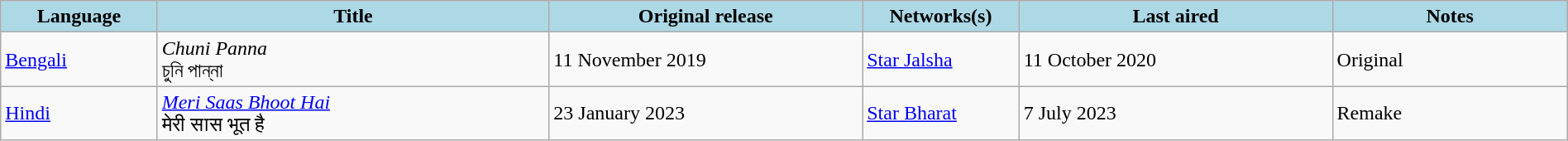<table class="wikitable" style="width: 100%; margin-right: 0%;">
<tr>
<th style="background:LightBlue; width:10%;">Language</th>
<th style="background:LightBlue; width:25%;">Title</th>
<th style="background:LightBlue; width:20%;">Original release</th>
<th style="background:LightBlue; width:10%;">Networks(s)</th>
<th style="background:LightBlue; width:20%;">Last aired</th>
<th style="background:LightBlue; width:20%;">Notes</th>
</tr>
<tr>
<td><a href='#'>Bengali</a></td>
<td><em>Chuni Panna</em> <br> চুনি পান্না</td>
<td>11 November 2019</td>
<td><a href='#'>Star Jalsha</a></td>
<td>11 October 2020</td>
<td>Original</td>
</tr>
<tr>
<td><a href='#'>Hindi</a></td>
<td><em><a href='#'>Meri Saas Bhoot Hai</a></em> <br> मेरी सास भूत है</td>
<td>23 January 2023</td>
<td><a href='#'>Star Bharat</a></td>
<td>7 July 2023</td>
<td>Remake</td>
</tr>
</table>
